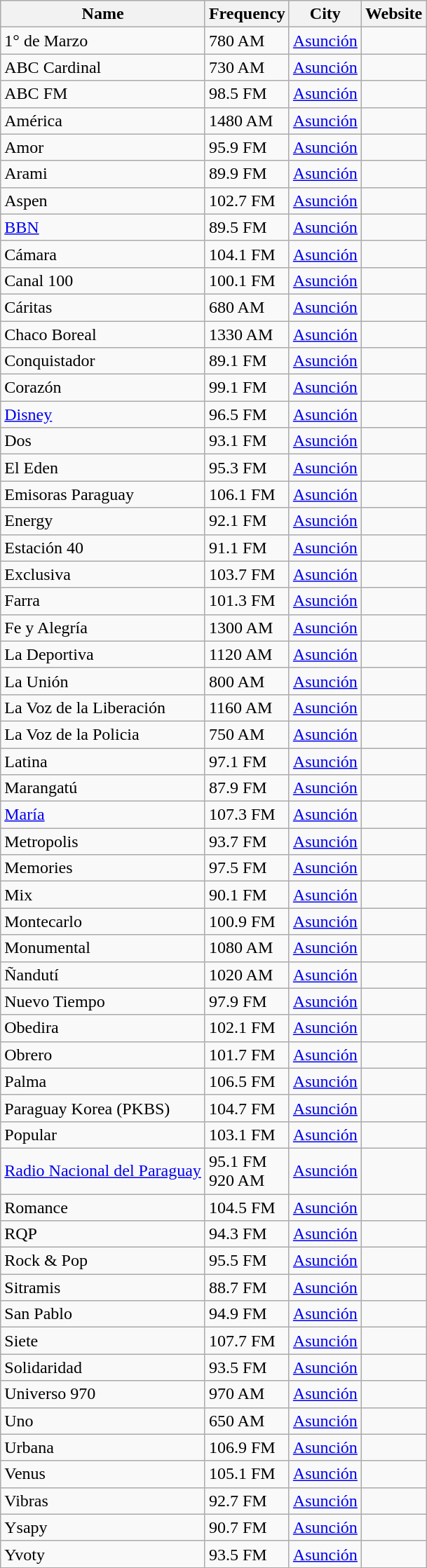<table class="wikitable sortable">
<tr>
<th>Name</th>
<th>Frequency</th>
<th>City</th>
<th>Website</th>
</tr>
<tr>
<td>1° de Marzo</td>
<td>780 AM</td>
<td><a href='#'>Asunción</a></td>
<td></td>
</tr>
<tr>
<td>ABC Cardinal</td>
<td>730 AM</td>
<td><a href='#'>Asunción</a></td>
<td></td>
</tr>
<tr>
<td>ABC FM</td>
<td>98.5 FM</td>
<td><a href='#'>Asunción</a></td>
<td></td>
</tr>
<tr>
<td>América</td>
<td>1480 AM</td>
<td><a href='#'>Asunción</a></td>
<td></td>
</tr>
<tr>
<td>Amor</td>
<td>95.9 FM</td>
<td><a href='#'>Asunción</a></td>
<td></td>
</tr>
<tr>
<td>Arami</td>
<td>89.9 FM</td>
<td><a href='#'>Asunción</a></td>
<td></td>
</tr>
<tr>
<td>Aspen</td>
<td>102.7 FM</td>
<td><a href='#'>Asunción</a></td>
<td></td>
</tr>
<tr>
<td><a href='#'>BBN</a></td>
<td>89.5 FM</td>
<td><a href='#'>Asunción</a></td>
<td></td>
</tr>
<tr>
<td>Cámara</td>
<td>104.1 FM</td>
<td><a href='#'>Asunción</a></td>
<td></td>
</tr>
<tr>
<td>Canal 100</td>
<td>100.1 FM</td>
<td><a href='#'>Asunción</a></td>
<td></td>
</tr>
<tr>
<td>Cáritas</td>
<td>680 AM</td>
<td><a href='#'>Asunción</a></td>
<td></td>
</tr>
<tr>
<td>Chaco Boreal</td>
<td>1330 AM</td>
<td><a href='#'>Asunción</a></td>
<td></td>
</tr>
<tr>
<td>Conquistador</td>
<td>89.1 FM</td>
<td><a href='#'>Asunción</a></td>
<td></td>
</tr>
<tr>
<td>Corazón</td>
<td>99.1 FM</td>
<td><a href='#'>Asunción</a></td>
<td></td>
</tr>
<tr>
<td><a href='#'>Disney</a></td>
<td>96.5 FM</td>
<td><a href='#'>Asunción</a></td>
<td></td>
</tr>
<tr>
<td>Dos</td>
<td>93.1 FM</td>
<td><a href='#'>Asunción</a></td>
<td></td>
</tr>
<tr>
<td>El Eden</td>
<td>95.3 FM</td>
<td><a href='#'>Asunción</a></td>
<td></td>
</tr>
<tr>
<td>Emisoras Paraguay</td>
<td>106.1 FM</td>
<td><a href='#'>Asunción</a></td>
<td></td>
</tr>
<tr>
<td>Energy</td>
<td>92.1 FM</td>
<td><a href='#'>Asunción</a></td>
<td></td>
</tr>
<tr>
<td>Estación 40</td>
<td>91.1 FM</td>
<td><a href='#'>Asunción</a></td>
<td> </td>
</tr>
<tr>
<td>Exclusiva</td>
<td>103.7 FM</td>
<td><a href='#'>Asunción</a></td>
<td></td>
</tr>
<tr>
<td>Farra</td>
<td>101.3 FM</td>
<td><a href='#'>Asunción</a></td>
<td></td>
</tr>
<tr>
<td>Fe y Alegría</td>
<td>1300 AM</td>
<td><a href='#'>Asunción</a></td>
<td></td>
</tr>
<tr>
<td>La Deportiva</td>
<td>1120 AM</td>
<td><a href='#'>Asunción</a></td>
<td></td>
</tr>
<tr>
<td>La Unión</td>
<td>800 AM</td>
<td><a href='#'>Asunción</a></td>
<td></td>
</tr>
<tr>
<td>La Voz de la Liberación</td>
<td>1160 AM</td>
<td><a href='#'>Asunción</a></td>
<td></td>
</tr>
<tr>
<td>La Voz de la Policia</td>
<td>750 AM</td>
<td><a href='#'>Asunción</a></td>
<td></td>
</tr>
<tr>
<td>Latina</td>
<td>97.1 FM</td>
<td><a href='#'>Asunción</a></td>
<td></td>
</tr>
<tr>
<td>Marangatú</td>
<td>87.9 FM</td>
<td><a href='#'>Asunción</a></td>
<td></td>
</tr>
<tr>
<td><a href='#'>María</a></td>
<td>107.3 FM</td>
<td><a href='#'>Asunción</a></td>
<td></td>
</tr>
<tr>
<td>Metropolis</td>
<td>93.7 FM</td>
<td><a href='#'>Asunción</a></td>
<td></td>
</tr>
<tr>
<td>Memories</td>
<td>97.5 FM</td>
<td><a href='#'>Asunción</a></td>
<td></td>
</tr>
<tr>
<td>Mix</td>
<td>90.1 FM</td>
<td><a href='#'>Asunción</a></td>
<td></td>
</tr>
<tr>
<td>Montecarlo</td>
<td>100.9 FM</td>
<td><a href='#'>Asunción</a></td>
<td></td>
</tr>
<tr>
<td>Monumental</td>
<td>1080 AM</td>
<td><a href='#'>Asunción</a></td>
<td></td>
</tr>
<tr>
<td>Ñandutí</td>
<td>1020 AM</td>
<td><a href='#'>Asunción</a></td>
<td></td>
</tr>
<tr>
<td>Nuevo Tiempo</td>
<td>97.9 FM</td>
<td><a href='#'>Asunción</a></td>
<td></td>
</tr>
<tr>
<td>Obedira</td>
<td>102.1 FM</td>
<td><a href='#'>Asunción</a></td>
<td></td>
</tr>
<tr>
<td>Obrero</td>
<td>101.7 FM</td>
<td><a href='#'>Asunción</a></td>
<td></td>
</tr>
<tr>
<td>Palma</td>
<td>106.5 FM</td>
<td><a href='#'>Asunción</a></td>
<td></td>
</tr>
<tr>
<td>Paraguay Korea (PKBS)</td>
<td>104.7 FM</td>
<td><a href='#'>Asunción</a></td>
<td></td>
</tr>
<tr>
<td>Popular</td>
<td>103.1 FM</td>
<td><a href='#'>Asunción</a></td>
<td></td>
</tr>
<tr>
<td><a href='#'>Radio Nacional del Paraguay</a></td>
<td>95.1 FM<br>920 AM</td>
<td><a href='#'>Asunción</a></td>
<td></td>
</tr>
<tr>
<td>Romance</td>
<td>104.5 FM</td>
<td><a href='#'>Asunción</a></td>
<td></td>
</tr>
<tr>
<td>RQP</td>
<td>94.3 FM</td>
<td><a href='#'>Asunción</a></td>
<td></td>
</tr>
<tr>
<td>Rock & Pop</td>
<td>95.5 FM</td>
<td><a href='#'>Asunción</a></td>
<td></td>
</tr>
<tr>
<td>Sitramis</td>
<td>88.7 FM</td>
<td><a href='#'>Asunción</a></td>
<td></td>
</tr>
<tr>
<td>San Pablo</td>
<td>94.9 FM</td>
<td><a href='#'>Asunción</a></td>
<td></td>
</tr>
<tr>
<td>Siete</td>
<td>107.7 FM</td>
<td><a href='#'>Asunción</a></td>
<td></td>
</tr>
<tr>
<td>Solidaridad</td>
<td>93.5 FM</td>
<td><a href='#'>Asunción</a></td>
<td></td>
</tr>
<tr>
<td>Universo 970</td>
<td>970 AM</td>
<td><a href='#'>Asunción</a></td>
<td></td>
</tr>
<tr>
<td>Uno</td>
<td>650 AM</td>
<td><a href='#'>Asunción</a></td>
<td></td>
</tr>
<tr>
<td>Urbana</td>
<td>106.9 FM</td>
<td><a href='#'>Asunción</a></td>
<td></td>
</tr>
<tr>
<td>Venus</td>
<td>105.1 FM</td>
<td><a href='#'>Asunción</a></td>
<td></td>
</tr>
<tr>
<td>Vibras</td>
<td>92.7 FM</td>
<td><a href='#'>Asunción</a></td>
<td></td>
</tr>
<tr>
<td>Ysapy</td>
<td>90.7 FM</td>
<td><a href='#'>Asunción</a></td>
<td></td>
</tr>
<tr>
<td>Yvoty</td>
<td>93.5 FM</td>
<td><a href='#'>Asunción</a></td>
<td></td>
</tr>
</table>
